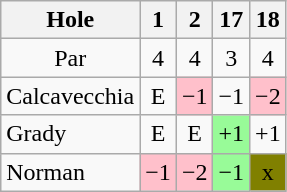<table class="wikitable" style="text-align:center">
<tr>
<th>Hole</th>
<th> 1 </th>
<th> 2 </th>
<th>17</th>
<th>18</th>
</tr>
<tr>
<td>Par</td>
<td>4</td>
<td>4</td>
<td>3</td>
<td>4</td>
</tr>
<tr>
<td align=left> Calcavecchia</td>
<td>E</td>
<td style="background: Pink;">−1</td>
<td>−1</td>
<td style="background: Pink;">−2</td>
</tr>
<tr>
<td align=left> Grady</td>
<td>E</td>
<td>E</td>
<td style="background: PaleGreen;">+1</td>
<td>+1</td>
</tr>
<tr>
<td align=left> Norman</td>
<td style="background: Pink;">−1</td>
<td style="background: Pink;">−2</td>
<td style="background: PaleGreen;">−1</td>
<td style="background: Olive;">x</td>
</tr>
</table>
